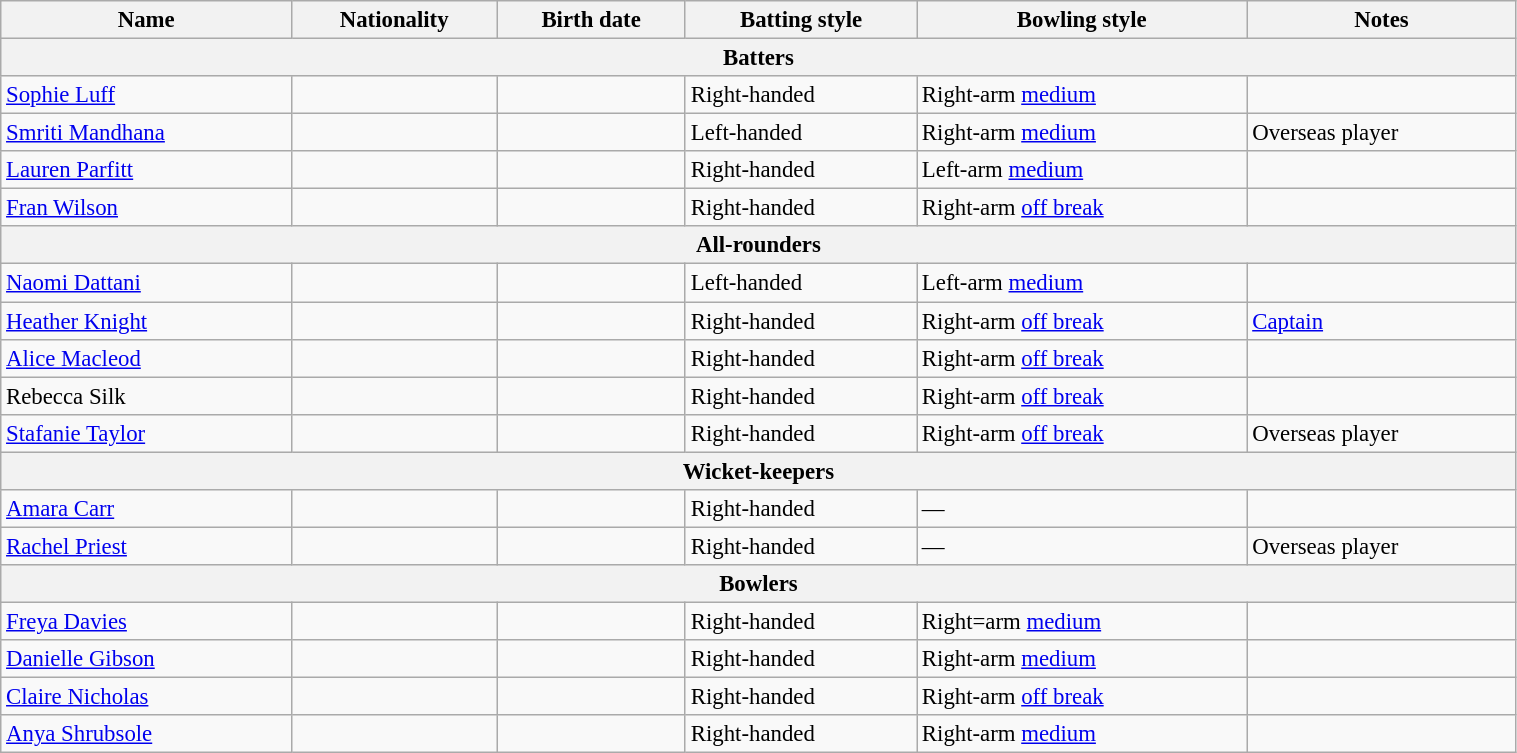<table class="wikitable"  style="font-size:95%; width:80%;">
<tr>
<th>Name</th>
<th>Nationality</th>
<th>Birth date</th>
<th>Batting style</th>
<th>Bowling style</th>
<th>Notes</th>
</tr>
<tr>
<th colspan="7">Batters</th>
</tr>
<tr>
<td><a href='#'>Sophie Luff</a></td>
<td></td>
<td></td>
<td>Right-handed</td>
<td>Right-arm <a href='#'>medium</a></td>
<td></td>
</tr>
<tr>
<td><a href='#'>Smriti Mandhana</a></td>
<td></td>
<td></td>
<td>Left-handed</td>
<td>Right-arm <a href='#'>medium</a></td>
<td>Overseas player</td>
</tr>
<tr>
<td><a href='#'>Lauren Parfitt</a></td>
<td></td>
<td></td>
<td>Right-handed</td>
<td>Left-arm <a href='#'>medium</a></td>
<td></td>
</tr>
<tr>
<td><a href='#'>Fran Wilson</a></td>
<td></td>
<td></td>
<td>Right-handed</td>
<td>Right-arm <a href='#'>off break</a></td>
<td></td>
</tr>
<tr>
<th colspan="7">All-rounders</th>
</tr>
<tr>
<td><a href='#'>Naomi Dattani</a></td>
<td></td>
<td></td>
<td>Left-handed</td>
<td>Left-arm <a href='#'>medium</a></td>
<td></td>
</tr>
<tr>
<td><a href='#'>Heather Knight</a></td>
<td></td>
<td></td>
<td>Right-handed</td>
<td>Right-arm <a href='#'>off break</a></td>
<td><a href='#'>Captain</a></td>
</tr>
<tr>
<td><a href='#'>Alice Macleod</a></td>
<td></td>
<td></td>
<td>Right-handed</td>
<td>Right-arm <a href='#'>off break</a></td>
<td></td>
</tr>
<tr>
<td>Rebecca Silk</td>
<td></td>
<td></td>
<td>Right-handed</td>
<td>Right-arm <a href='#'>off break</a></td>
<td></td>
</tr>
<tr>
<td><a href='#'>Stafanie Taylor</a></td>
<td></td>
<td></td>
<td>Right-handed</td>
<td>Right-arm <a href='#'>off break</a></td>
<td>Overseas player</td>
</tr>
<tr>
<th colspan="7">Wicket-keepers</th>
</tr>
<tr>
<td><a href='#'>Amara Carr</a></td>
<td></td>
<td></td>
<td>Right-handed</td>
<td>—</td>
<td></td>
</tr>
<tr>
<td><a href='#'>Rachel Priest</a></td>
<td></td>
<td></td>
<td>Right-handed</td>
<td>—</td>
<td>Overseas player</td>
</tr>
<tr>
<th colspan="7">Bowlers</th>
</tr>
<tr>
<td><a href='#'>Freya Davies</a></td>
<td></td>
<td></td>
<td>Right-handed</td>
<td>Right=arm <a href='#'>medium</a></td>
<td></td>
</tr>
<tr>
<td><a href='#'>Danielle Gibson</a></td>
<td></td>
<td></td>
<td>Right-handed</td>
<td>Right-arm <a href='#'>medium</a></td>
<td></td>
</tr>
<tr>
<td><a href='#'>Claire Nicholas</a></td>
<td></td>
<td></td>
<td>Right-handed</td>
<td>Right-arm <a href='#'>off break</a></td>
<td></td>
</tr>
<tr>
<td><a href='#'>Anya Shrubsole</a></td>
<td></td>
<td></td>
<td>Right-handed</td>
<td>Right-arm <a href='#'>medium</a></td>
<td></td>
</tr>
</table>
